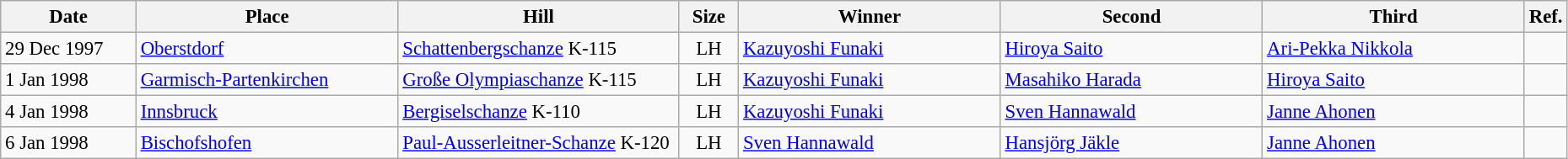<table class="wikitable" style="font-size:95%;">
<tr>
<th width="100">Date</th>
<th width="200">Place</th>
<th width="215">Hill</th>
<th width="40">Size</th>
<th width="200">Winner</th>
<th width="200">Second</th>
<th width="200">Third</th>
<th width="10">Ref.</th>
</tr>
<tr>
<td>29 Dec 1997</td>
<td> <a href='#'>Oberstdorf</a></td>
<td><a href='#'>Schattenbergschanze</a> K-115</td>
<td align=center>LH</td>
<td> <a href='#'>Kazuyoshi Funaki</a></td>
<td> <a href='#'>Hiroya Saito</a></td>
<td> <a href='#'>Ari-Pekka Nikkola</a></td>
<td></td>
</tr>
<tr>
<td>1 Jan 1998</td>
<td> <a href='#'>Garmisch-Partenkirchen</a></td>
<td><a href='#'>Große Olympiaschanze</a> K-115</td>
<td align=center>LH</td>
<td> <a href='#'>Kazuyoshi Funaki</a></td>
<td> <a href='#'>Masahiko Harada</a></td>
<td> <a href='#'>Hiroya Saito</a></td>
<td></td>
</tr>
<tr>
<td>4 Jan 1998</td>
<td> <a href='#'>Innsbruck</a></td>
<td><a href='#'>Bergiselschanze</a> K-110</td>
<td align=center>LH</td>
<td> <a href='#'>Kazuyoshi Funaki</a></td>
<td> <a href='#'>Sven Hannawald</a></td>
<td> <a href='#'>Janne Ahonen</a></td>
<td></td>
</tr>
<tr>
<td>6 Jan 1998</td>
<td> <a href='#'>Bischofshofen</a></td>
<td><a href='#'>Paul-Ausserleitner-Schanze</a> K-120</td>
<td align=center>LH</td>
<td> <a href='#'>Sven Hannawald</a></td>
<td> <a href='#'>Hansjörg Jäkle</a></td>
<td> <a href='#'>Janne Ahonen</a></td>
<td></td>
</tr>
</table>
